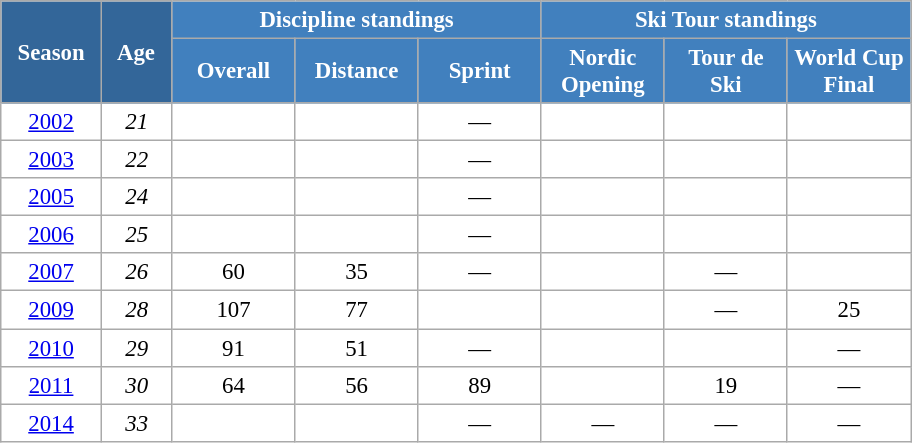<table class="wikitable" style="font-size:95%; text-align:center; border:grey solid 1px; border-collapse:collapse; background:#ffffff;">
<tr>
<th style="background-color:#369; color:white; width:60px;" rowspan="2"> Season </th>
<th style="background-color:#369; color:white; width:40px;" rowspan="2"> Age </th>
<th style="background-color:#4180be; color:white;" colspan="3">Discipline standings</th>
<th style="background-color:#4180be; color:white;" colspan="3">Ski Tour standings</th>
</tr>
<tr>
<th style="background-color:#4180be; color:white; width:75px;">Overall</th>
<th style="background-color:#4180be; color:white; width:75px;">Distance</th>
<th style="background-color:#4180be; color:white; width:75px;">Sprint</th>
<th style="background-color:#4180be; color:white; width:75px;">Nordic<br>Opening</th>
<th style="background-color:#4180be; color:white; width:75px;">Tour de<br>Ski</th>
<th style="background-color:#4180be; color:white; width:75px;">World Cup<br>Final</th>
</tr>
<tr>
<td><a href='#'>2002</a></td>
<td><em>21</em></td>
<td></td>
<td></td>
<td>—</td>
<td></td>
<td></td>
<td></td>
</tr>
<tr>
<td><a href='#'>2003</a></td>
<td><em>22</em></td>
<td></td>
<td></td>
<td>—</td>
<td></td>
<td></td>
<td></td>
</tr>
<tr>
<td><a href='#'>2005</a></td>
<td><em>24</em></td>
<td></td>
<td></td>
<td>—</td>
<td></td>
<td></td>
<td></td>
</tr>
<tr>
<td><a href='#'>2006</a></td>
<td><em>25</em></td>
<td></td>
<td></td>
<td>—</td>
<td></td>
<td></td>
<td></td>
</tr>
<tr>
<td><a href='#'>2007</a></td>
<td><em>26</em></td>
<td>60</td>
<td>35</td>
<td>—</td>
<td></td>
<td>—</td>
<td></td>
</tr>
<tr>
<td><a href='#'>2009</a></td>
<td><em>28</em></td>
<td>107</td>
<td>77</td>
<td></td>
<td></td>
<td>—</td>
<td>25</td>
</tr>
<tr>
<td><a href='#'>2010</a></td>
<td><em>29</em></td>
<td>91</td>
<td>51</td>
<td>—</td>
<td></td>
<td></td>
<td>—</td>
</tr>
<tr>
<td><a href='#'>2011</a></td>
<td><em>30</em></td>
<td>64</td>
<td>56</td>
<td>89</td>
<td></td>
<td>19</td>
<td>—</td>
</tr>
<tr>
<td><a href='#'>2014</a></td>
<td><em>33</em></td>
<td></td>
<td></td>
<td>—</td>
<td>—</td>
<td>—</td>
<td>—</td>
</tr>
</table>
